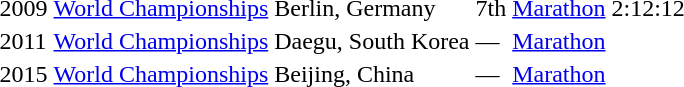<table>
<tr>
<td>2009</td>
<td><a href='#'>World Championships</a></td>
<td>Berlin, Germany</td>
<td>7th</td>
<td><a href='#'>Marathon</a></td>
<td>2:12:12</td>
</tr>
<tr>
<td>2011</td>
<td><a href='#'>World Championships</a></td>
<td>Daegu, South Korea</td>
<td>—</td>
<td><a href='#'>Marathon</a></td>
<td></td>
</tr>
<tr>
<td>2015</td>
<td><a href='#'>World Championships</a></td>
<td>Beijing, China</td>
<td>—</td>
<td><a href='#'>Marathon</a></td>
<td></td>
</tr>
</table>
